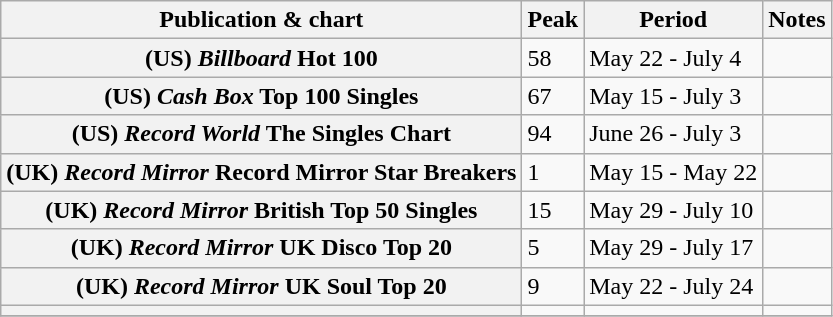<table class="wikitable plainrowheaders sortable">
<tr>
<th scope="col" class="unsortable">Publication & chart</th>
<th scope="col">Peak</th>
<th scope="col">Period</th>
<th scope="col" class="unsortable">Notes</th>
</tr>
<tr>
<th scope="row">(US) <em>Billboard</em> Hot 100</th>
<td>58</td>
<td>May 22 - July 4</td>
<td></td>
</tr>
<tr>
<th scope="row">(US) <em>Cash Box</em> Top 100 Singles</th>
<td>67</td>
<td>May 15 - July 3</td>
<td></td>
</tr>
<tr>
<th scope="row">(US) <em>Record World</em> The Singles Chart</th>
<td>94</td>
<td>June 26 - July 3</td>
<td></td>
</tr>
<tr>
<th scope="row">(UK) <em>Record Mirror</em> Record Mirror Star Breakers</th>
<td>1</td>
<td>May 15 - May 22</td>
<td></td>
</tr>
<tr>
<th scope="row">(UK) <em>Record Mirror</em> British Top 50 Singles</th>
<td>15</td>
<td>May 29 - July 10</td>
<td></td>
</tr>
<tr>
<th scope="row">(UK) <em>Record Mirror</em> UK Disco Top 20</th>
<td>5</td>
<td>May 29 - July 17</td>
<td></td>
</tr>
<tr>
<th scope="row">(UK) <em>Record Mirror</em> UK Soul Top 20</th>
<td>9</td>
<td>May 22 - July 24</td>
<td></td>
</tr>
<tr>
<th scope="row"></th>
<td></td>
<td></td>
<td></td>
</tr>
<tr>
</tr>
</table>
